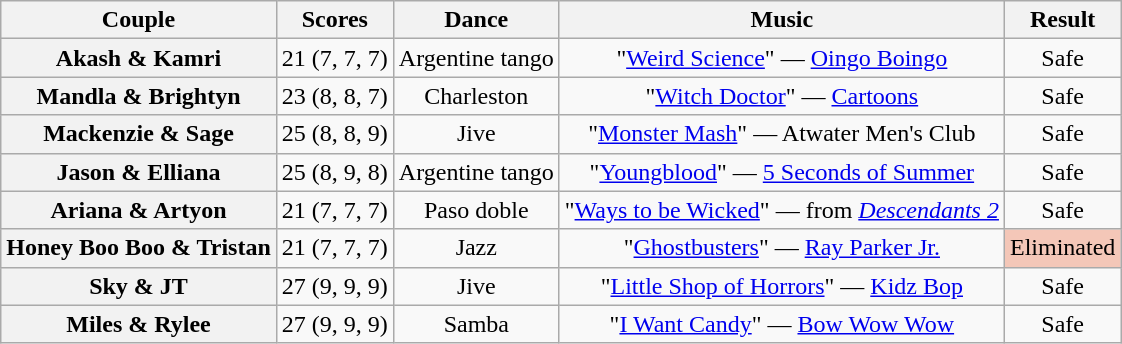<table class="wikitable sortable" style="text-align:center;">
<tr>
<th scope="col">Couple</th>
<th scope="col">Scores</th>
<th scope="col">Dance</th>
<th scope="col" class="unsortable">Music</th>
<th scope="col" class="unsortable">Result</th>
</tr>
<tr>
<th scope="row">Akash & Kamri</th>
<td>21 (7, 7, 7)</td>
<td>Argentine tango</td>
<td>"<a href='#'>Weird Science</a>" — <a href='#'>Oingo Boingo</a></td>
<td>Safe</td>
</tr>
<tr>
<th scope="row">Mandla & Brightyn</th>
<td>23 (8, 8, 7)</td>
<td>Charleston</td>
<td>"<a href='#'>Witch Doctor</a>" — <a href='#'>Cartoons</a></td>
<td>Safe</td>
</tr>
<tr>
<th scope="row">Mackenzie & Sage</th>
<td>25 (8, 8, 9)</td>
<td>Jive</td>
<td>"<a href='#'>Monster Mash</a>" — Atwater Men's Club</td>
<td>Safe</td>
</tr>
<tr>
<th scope="row">Jason & Elliana</th>
<td>25 (8, 9, 8)</td>
<td>Argentine tango</td>
<td>"<a href='#'>Youngblood</a>" — <a href='#'>5 Seconds of Summer</a></td>
<td>Safe</td>
</tr>
<tr>
<th scope="row">Ariana & Artyon</th>
<td>21 (7, 7, 7)</td>
<td>Paso doble</td>
<td>"<a href='#'>Ways to be Wicked</a>" — from <em><a href='#'>Descendants 2</a></em></td>
<td>Safe</td>
</tr>
<tr>
<th scope="row">Honey Boo Boo & Tristan</th>
<td>21 (7, 7, 7)</td>
<td>Jazz</td>
<td>"<a href='#'>Ghostbusters</a>" — <a href='#'>Ray Parker Jr.</a></td>
<td bgcolor=f4c7b8>Eliminated</td>
</tr>
<tr>
<th scope="row">Sky & JT</th>
<td>27 (9, 9, 9)</td>
<td>Jive</td>
<td>"<a href='#'>Little Shop of Horrors</a>" — <a href='#'>Kidz Bop</a></td>
<td>Safe</td>
</tr>
<tr>
<th scope="row">Miles & Rylee</th>
<td>27 (9, 9, 9)</td>
<td>Samba</td>
<td>"<a href='#'>I Want Candy</a>" — <a href='#'>Bow Wow Wow</a></td>
<td>Safe</td>
</tr>
</table>
